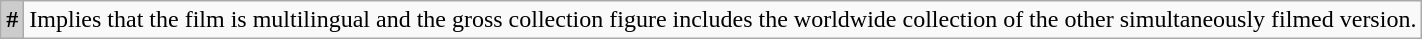<table class="wikitable">
<tr>
<td style="text-align:center; background:#ccc;"><strong>#</strong></td>
<td>Implies that the film is multilingual and the gross collection figure includes the worldwide collection of the other simultaneously filmed version.</td>
</tr>
</table>
